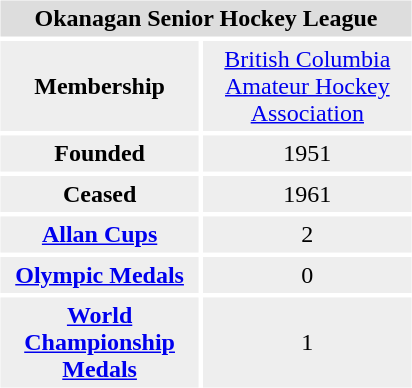<table border=0 align=right cellpadding=3 cellspacing=3 width=280 style = "margin-left: 0.5em">
<tr align="center" bgcolor="#dddddd">
<td colspan=2><strong>Okanagan Senior Hockey League</strong></td>
</tr>
<tr align="center"  bgcolor="#eeeeee">
<td><strong>Membership</strong></td>
<td><a href='#'>British Columbia Amateur Hockey Association</a></td>
</tr>
<tr align="center"  bgcolor="#eeeeee">
<td><strong>Founded</strong></td>
<td>1951</td>
</tr>
<tr align="center"  bgcolor="#eeeeee">
<td><strong>Ceased</strong></td>
<td>1961</td>
</tr>
<tr align="center"  bgcolor="#eeeeee">
<td><strong><a href='#'>Allan Cups</a></strong></td>
<td>2</td>
</tr>
<tr align="center"  bgcolor="#eeeeee">
<td><strong><a href='#'>Olympic Medals</a></strong></td>
<td>0</td>
</tr>
<tr align="center"  bgcolor="#eeeeee">
<td><strong><a href='#'>World Championship Medals</a></strong></td>
<td>1</td>
</tr>
</table>
